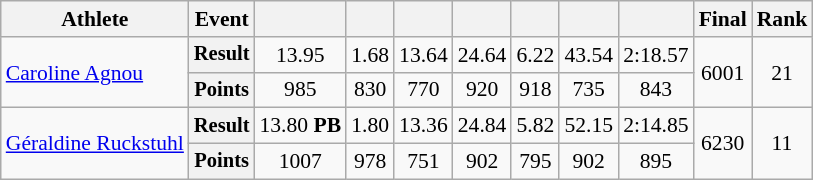<table class="wikitable" style="font-size:90%">
<tr>
<th>Athlete</th>
<th>Event</th>
<th></th>
<th></th>
<th></th>
<th></th>
<th></th>
<th></th>
<th></th>
<th>Final</th>
<th>Rank</th>
</tr>
<tr style=text-align:center>
<td rowspan=2 style=text-align:left><a href='#'>Caroline Agnou</a></td>
<th style="font-size:95%">Result</th>
<td>13.95</td>
<td>1.68</td>
<td>13.64</td>
<td>24.64</td>
<td>6.22</td>
<td>43.54</td>
<td>2:18.57</td>
<td rowspan=2>6001</td>
<td rowspan=2>21</td>
</tr>
<tr style=text-align:center>
<th style="font-size:95%">Points</th>
<td>985</td>
<td>830</td>
<td>770</td>
<td>920</td>
<td>918</td>
<td>735</td>
<td>843</td>
</tr>
<tr style=text-align:center>
<td rowspan=2 style=text-align:left><a href='#'>Géraldine Ruckstuhl</a></td>
<th style="font-size:95%">Result</th>
<td>13.80 <strong>PB</strong></td>
<td>1.80</td>
<td>13.36</td>
<td>24.84</td>
<td>5.82</td>
<td>52.15</td>
<td>2:14.85</td>
<td rowspan=2>6230</td>
<td rowspan=2>11</td>
</tr>
<tr style=text-align:center>
<th style="font-size:95%">Points</th>
<td>1007</td>
<td>978</td>
<td>751</td>
<td>902</td>
<td>795</td>
<td>902</td>
<td>895</td>
</tr>
</table>
